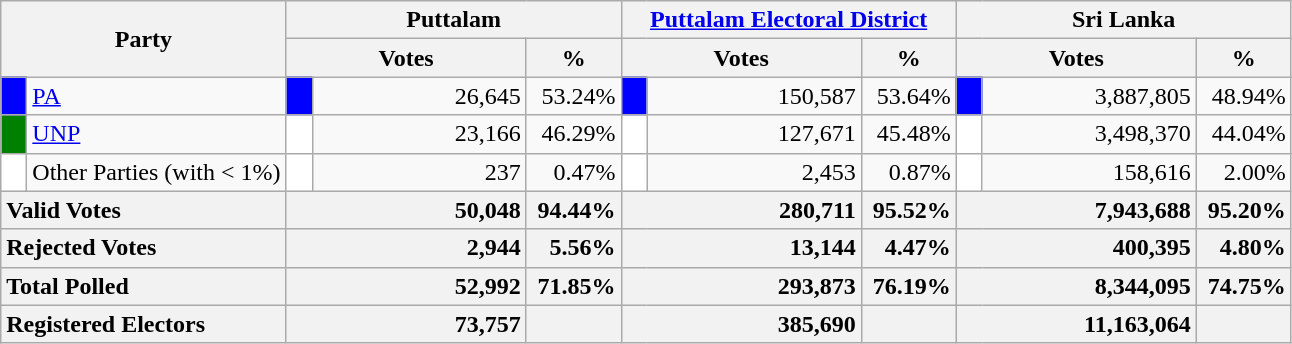<table class="wikitable">
<tr>
<th colspan="2" width="144px"rowspan="2">Party</th>
<th colspan="3" width="216px">Puttalam</th>
<th colspan="3" width="216px"><a href='#'>Puttalam Electoral District</a></th>
<th colspan="3" width="216px">Sri Lanka</th>
</tr>
<tr>
<th colspan="2" width="144px">Votes</th>
<th>%</th>
<th colspan="2" width="144px">Votes</th>
<th>%</th>
<th colspan="2" width="144px">Votes</th>
<th>%</th>
</tr>
<tr>
<td style="background-color:blue;" width="10px"></td>
<td style="text-align:left;"><a href='#'>PA</a></td>
<td style="background-color:blue;" width="10px"></td>
<td style="text-align:right;">26,645</td>
<td style="text-align:right;">53.24%</td>
<td style="background-color:blue;" width="10px"></td>
<td style="text-align:right;">150,587</td>
<td style="text-align:right;">53.64%</td>
<td style="background-color:blue;" width="10px"></td>
<td style="text-align:right;">3,887,805</td>
<td style="text-align:right;">48.94%</td>
</tr>
<tr>
<td style="background-color:green;" width="10px"></td>
<td style="text-align:left;"><a href='#'>UNP</a></td>
<td style="background-color:white;" width="10px"></td>
<td style="text-align:right;">23,166</td>
<td style="text-align:right;">46.29%</td>
<td style="background-color:white;" width="10px"></td>
<td style="text-align:right;">127,671</td>
<td style="text-align:right;">45.48%</td>
<td style="background-color:white;" width="10px"></td>
<td style="text-align:right;">3,498,370</td>
<td style="text-align:right;">44.04%</td>
</tr>
<tr>
<td style="background-color:white;" width="10px"></td>
<td style="text-align:left;">Other Parties (with < 1%)</td>
<td style="background-color:white;" width="10px"></td>
<td style="text-align:right;">237</td>
<td style="text-align:right;">0.47%</td>
<td style="background-color:white;" width="10px"></td>
<td style="text-align:right;">2,453</td>
<td style="text-align:right;">0.87%</td>
<td style="background-color:white;" width="10px"></td>
<td style="text-align:right;">158,616</td>
<td style="text-align:right;">2.00%</td>
</tr>
<tr>
<th colspan="2" width="144px"style="text-align:left;">Valid Votes</th>
<th style="text-align:right;"colspan="2" width="144px">50,048</th>
<th style="text-align:right;">94.44%</th>
<th style="text-align:right;"colspan="2" width="144px">280,711</th>
<th style="text-align:right;">95.52%</th>
<th style="text-align:right;"colspan="2" width="144px">7,943,688</th>
<th style="text-align:right;">95.20%</th>
</tr>
<tr>
<th colspan="2" width="144px"style="text-align:left;">Rejected Votes</th>
<th style="text-align:right;"colspan="2" width="144px">2,944</th>
<th style="text-align:right;">5.56%</th>
<th style="text-align:right;"colspan="2" width="144px">13,144</th>
<th style="text-align:right;">4.47%</th>
<th style="text-align:right;"colspan="2" width="144px">400,395</th>
<th style="text-align:right;">4.80%</th>
</tr>
<tr>
<th colspan="2" width="144px"style="text-align:left;">Total Polled</th>
<th style="text-align:right;"colspan="2" width="144px">52,992</th>
<th style="text-align:right;">71.85%</th>
<th style="text-align:right;"colspan="2" width="144px">293,873</th>
<th style="text-align:right;">76.19%</th>
<th style="text-align:right;"colspan="2" width="144px">8,344,095</th>
<th style="text-align:right;">74.75%</th>
</tr>
<tr>
<th colspan="2" width="144px"style="text-align:left;">Registered Electors</th>
<th style="text-align:right;"colspan="2" width="144px">73,757</th>
<th></th>
<th style="text-align:right;"colspan="2" width="144px">385,690</th>
<th></th>
<th style="text-align:right;"colspan="2" width="144px">11,163,064</th>
<th></th>
</tr>
</table>
